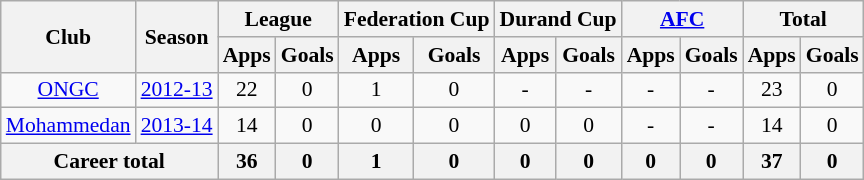<table class="wikitable" style="font-size:90%; text-align:center;">
<tr>
<th rowspan="2">Club</th>
<th rowspan="2">Season</th>
<th colspan="2">League</th>
<th colspan="2">Federation Cup</th>
<th colspan="2">Durand Cup</th>
<th colspan="2"><a href='#'>AFC</a></th>
<th colspan="2">Total</th>
</tr>
<tr>
<th>Apps</th>
<th>Goals</th>
<th>Apps</th>
<th>Goals</th>
<th>Apps</th>
<th>Goals</th>
<th>Apps</th>
<th>Goals</th>
<th>Apps</th>
<th>Goals</th>
</tr>
<tr>
<td rowspan="1"><a href='#'>ONGC</a></td>
<td><a href='#'>2012-13</a></td>
<td>22</td>
<td>0</td>
<td>1</td>
<td>0</td>
<td>-</td>
<td>-</td>
<td>-</td>
<td>-</td>
<td>23</td>
<td>0</td>
</tr>
<tr>
<td><a href='#'>Mohammedan</a></td>
<td><a href='#'>2013-14</a></td>
<td>14</td>
<td>0</td>
<td>0</td>
<td>0</td>
<td>0</td>
<td>0</td>
<td>-</td>
<td>-</td>
<td>14</td>
<td>0</td>
</tr>
<tr>
<th colspan="2">Career total</th>
<th>36</th>
<th>0</th>
<th>1</th>
<th>0</th>
<th>0</th>
<th>0</th>
<th>0</th>
<th>0</th>
<th>37</th>
<th>0</th>
</tr>
</table>
